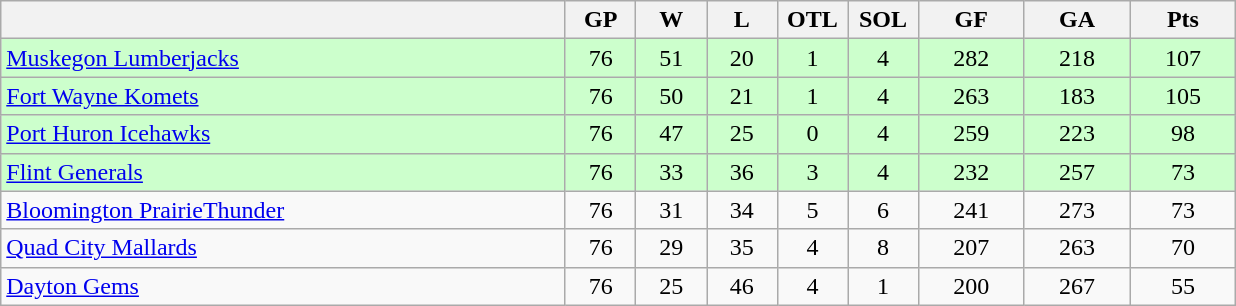<table class="wikitable">
<tr>
<th width="40%" bgcolor="#e0e0e0"></th>
<th width="5%" bgcolor="#e0e0e0">GP</th>
<th width="5%" bgcolor="#e0e0e0">W</th>
<th width="5%" bgcolor="#e0e0e0">L</th>
<th width="5%" bgcolor="#e0e0e0">OTL</th>
<th width="5%" bgcolor="#e0e0e0">SOL</th>
<th width="7.5%" bgcolor="#e0e0e0">GF</th>
<th width="7.5%" bgcolor="#e0e0e0">GA</th>
<th width="7.5%" bgcolor="#e0e0e0">Pts</th>
</tr>
<tr align="center" bgcolor="#CCFFCC">
<td align="left"><a href='#'>Muskegon Lumberjacks</a></td>
<td>76</td>
<td>51</td>
<td>20</td>
<td>1</td>
<td>4</td>
<td>282</td>
<td>218</td>
<td>107</td>
</tr>
<tr align="center" bgcolor="#CCFFCC">
<td align="left"><a href='#'>Fort Wayne Komets</a></td>
<td>76</td>
<td>50</td>
<td>21</td>
<td>1</td>
<td>4</td>
<td>263</td>
<td>183</td>
<td>105</td>
</tr>
<tr align="center" bgcolor="#CCFFCC">
<td align="left"><a href='#'>Port Huron Icehawks</a></td>
<td>76</td>
<td>47</td>
<td>25</td>
<td>0</td>
<td>4</td>
<td>259</td>
<td>223</td>
<td>98</td>
</tr>
<tr align="center" bgcolor="#CCFFCC">
<td align="left"><a href='#'>Flint Generals</a></td>
<td>76</td>
<td>33</td>
<td>36</td>
<td>3</td>
<td>4</td>
<td>232</td>
<td>257</td>
<td>73</td>
</tr>
<tr align="center">
<td align="left"><a href='#'>Bloomington PrairieThunder</a></td>
<td>76</td>
<td>31</td>
<td>34</td>
<td>5</td>
<td>6</td>
<td>241</td>
<td>273</td>
<td>73</td>
</tr>
<tr align="center">
<td align="left"><a href='#'>Quad City Mallards</a></td>
<td>76</td>
<td>29</td>
<td>35</td>
<td>4</td>
<td>8</td>
<td>207</td>
<td>263</td>
<td>70</td>
</tr>
<tr align="center">
<td align="left"><a href='#'>Dayton Gems</a></td>
<td>76</td>
<td>25</td>
<td>46</td>
<td>4</td>
<td>1</td>
<td>200</td>
<td>267</td>
<td>55</td>
</tr>
</table>
